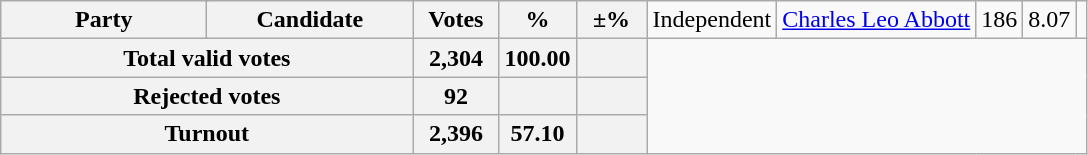<table class="wikitable">
<tr>
<th colspan=2 style="width: 130px">Party</th>
<th style="width: 130px">Candidate</th>
<th style="width: 50px">Votes</th>
<th style="width: 40px">%</th>
<th style="width: 40px">±%<br>

</th>
<td>Independent</td>
<td><a href='#'>Charles Leo Abbott</a></td>
<td align="right">186</td>
<td align="right">8.07</td>
<td align="right"></td>
</tr>
<tr bgcolor="white">
<th align="right" colspan=3>Total valid votes</th>
<th align="right">2,304</th>
<th align="right">100.00</th>
<th align="right"></th>
</tr>
<tr bgcolor="white">
<th align="right" colspan=3>Rejected votes</th>
<th align="right">92</th>
<th align="right"></th>
<th align="right"></th>
</tr>
<tr bgcolor="white">
<th align="right" colspan=3>Turnout</th>
<th align="right">2,396</th>
<th align="right">57.10</th>
<th align="right"></th>
</tr>
</table>
